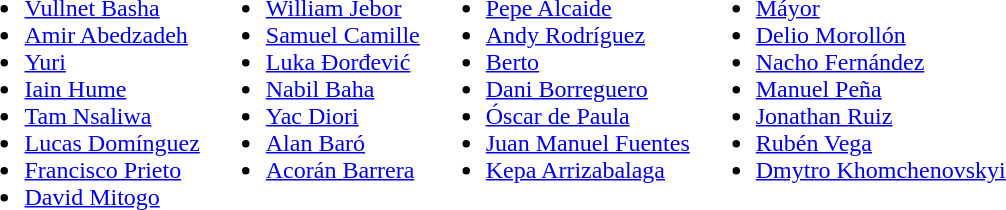<table>
<tr ---- Style="Vertical-align:top">
<td><br><ul><li> <a href='#'>Vullnet Basha</a></li><li> <a href='#'>Amir Abedzadeh</a></li><li> <a href='#'>Yuri</a></li><li> <a href='#'>Iain Hume</a></li><li> <a href='#'>Tam Nsaliwa</a></li><li> <a href='#'>Lucas Domínguez</a></li><li> <a href='#'>Francisco Prieto</a></li><li> <a href='#'>David Mitogo</a></li></ul></td>
<td><br><ul><li> <a href='#'>William Jebor</a></li><li> <a href='#'>Samuel Camille</a></li><li> <a href='#'>Luka Đorđević</a></li><li> <a href='#'>Nabil Baha</a></li><li> <a href='#'>Yac Diori</a></li><li> <a href='#'>Alan Baró</a></li><li> <a href='#'>Acorán Barrera</a></li></ul></td>
<td><br><ul><li> <a href='#'>Pepe Alcaide</a></li><li> <a href='#'>Andy Rodríguez</a></li><li> <a href='#'>Berto</a></li><li> <a href='#'>Dani Borreguero</a></li><li> <a href='#'>Óscar de Paula</a></li><li> <a href='#'>Juan Manuel Fuentes</a></li><li> <a href='#'>Kepa Arrizabalaga</a></li></ul></td>
<td><br><ul><li> <a href='#'>Máyor</a></li><li> <a href='#'>Delio Morollón</a></li><li> <a href='#'>Nacho Fernández</a></li><li> <a href='#'>Manuel Peña</a></li><li> <a href='#'>Jonathan Ruiz</a></li><li> <a href='#'>Rubén Vega</a></li><li> <a href='#'>Dmytro Khomchenovskyi</a></li></ul></td>
</tr>
</table>
